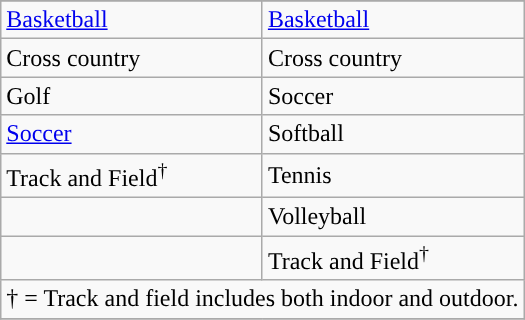<table class="wikitable">
<tr>
</tr>
<tr>
<td><a href='#'>Basketball</a></td>
<td><a href='#'>Basketball</a></td>
</tr>
<tr>
<td>Cross country</td>
<td>Cross country</td>
</tr>
<tr>
<td>Golf</td>
<td>Soccer</td>
</tr>
<tr>
<td><a href='#'>Soccer</a></td>
<td>Softball</td>
</tr>
<tr>
<td>Track and Field<sup>†</sup></td>
<td>Tennis</td>
</tr>
<tr>
<td></td>
<td>Volleyball</td>
</tr>
<tr>
<td></td>
<td>Track and Field<sup>†</sup></td>
</tr>
<tr>
<td colspan="2">† = Track and field includes both indoor and outdoor.</td>
</tr>
<tr>
</tr>
</table>
